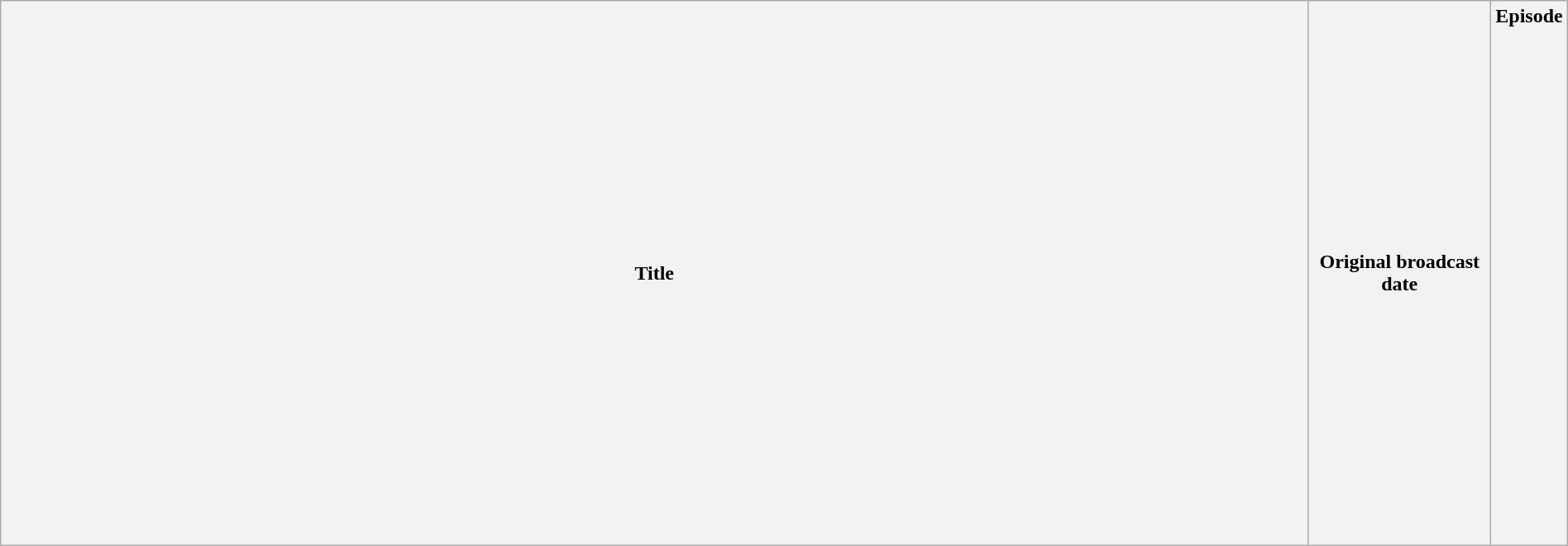<table class="wikitable plainrowheaders" style="width:100%; margin:auto;">
<tr>
<th>Title</th>
<th width="140">Original broadcast date</th>
<th width="40">Episode<br><br><br><br><br><br><br><br><br><br><br><br><br><br><br><br><br><br><br><br><br><br><br><br></th>
</tr>
</table>
